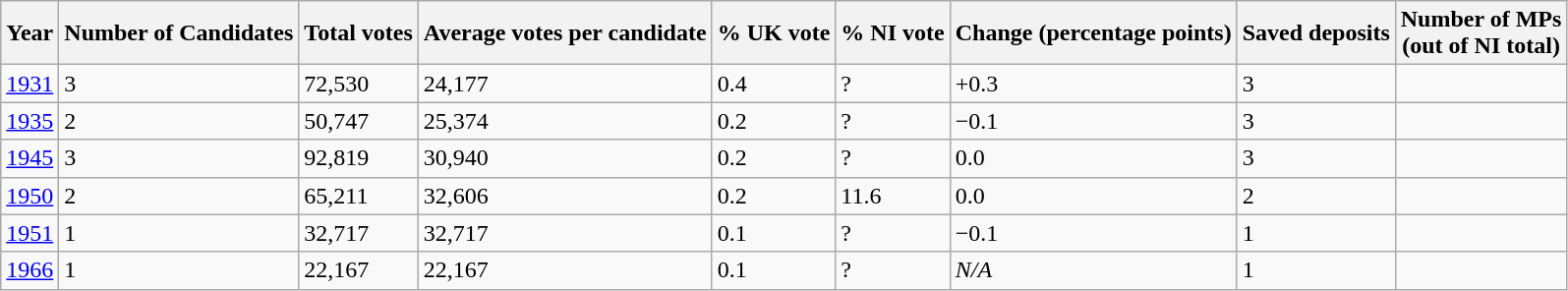<table class="wikitable sortable">
<tr>
<th>Year</th>
<th>Number of Candidates</th>
<th>Total votes</th>
<th>Average votes per candidate</th>
<th>% UK vote</th>
<th>% NI vote</th>
<th>Change (percentage points)</th>
<th>Saved deposits</th>
<th>Number of MPs<br>(out of NI total)</th>
</tr>
<tr>
<td><a href='#'>1931</a></td>
<td>3</td>
<td>72,530</td>
<td>24,177</td>
<td>0.4</td>
<td>?</td>
<td>+0.3</td>
<td>3</td>
<td></td>
</tr>
<tr>
<td><a href='#'>1935</a></td>
<td>2</td>
<td>50,747</td>
<td>25,374</td>
<td>0.2</td>
<td>?</td>
<td>−0.1</td>
<td>3</td>
<td></td>
</tr>
<tr>
<td><a href='#'>1945</a></td>
<td>3</td>
<td>92,819</td>
<td>30,940</td>
<td>0.2</td>
<td>?</td>
<td>0.0</td>
<td>3</td>
<td></td>
</tr>
<tr>
<td><a href='#'>1950</a></td>
<td>2</td>
<td>65,211</td>
<td>32,606</td>
<td>0.2</td>
<td>11.6</td>
<td>0.0</td>
<td>2</td>
<td></td>
</tr>
<tr>
<td><a href='#'>1951</a></td>
<td>1</td>
<td>32,717</td>
<td>32,717</td>
<td>0.1</td>
<td>?</td>
<td>−0.1</td>
<td>1</td>
<td></td>
</tr>
<tr>
<td><a href='#'>1966</a></td>
<td>1</td>
<td>22,167</td>
<td>22,167</td>
<td>0.1</td>
<td>?</td>
<td><em>N/A</em></td>
<td>1</td>
<td></td>
</tr>
</table>
